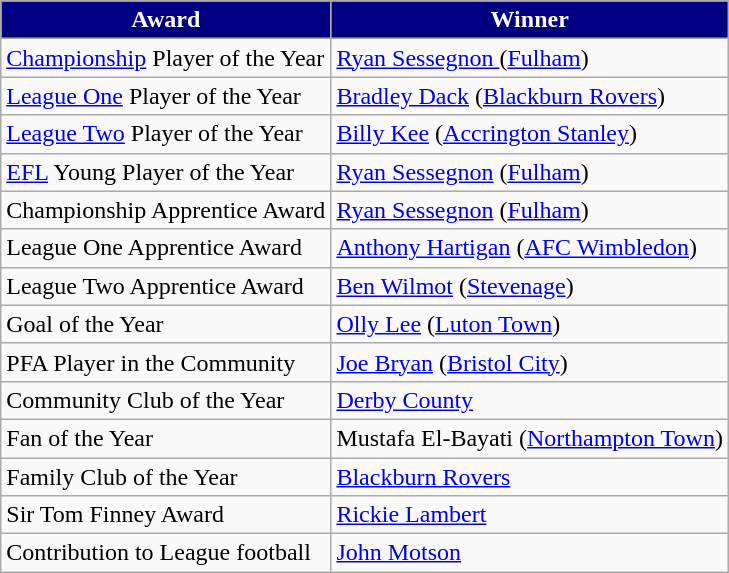<table class="wikitable">
<tr>
<th style="background-color: navy; color: white;">Award</th>
<th style="background-color: navy; color: white;">Winner</th>
</tr>
<tr>
<td><a href='#'>Championship</a> Player of the Year</td>
<td><a href='#'>Ryan Sessegnon </a> (<a href='#'>Fulham</a>)</td>
</tr>
<tr>
<td><a href='#'>League One</a> Player of the Year</td>
<td><a href='#'>Bradley Dack</a> (<a href='#'>Blackburn Rovers</a>)</td>
</tr>
<tr>
<td><a href='#'>League Two</a> Player of the Year</td>
<td><a href='#'>Billy Kee</a> (<a href='#'>Accrington Stanley</a>)</td>
</tr>
<tr>
<td><a href='#'>EFL</a> Young Player of the Year</td>
<td><a href='#'>Ryan Sessegnon</a> (<a href='#'>Fulham</a>)</td>
</tr>
<tr>
<td>Championship Apprentice Award</td>
<td><a href='#'>Ryan Sessegnon</a> (<a href='#'>Fulham</a>)</td>
</tr>
<tr>
<td>League One Apprentice Award</td>
<td><a href='#'>Anthony Hartigan</a> (<a href='#'>AFC Wimbledon</a>)</td>
</tr>
<tr>
<td>League Two Apprentice Award</td>
<td><a href='#'>Ben Wilmot</a> (<a href='#'>Stevenage</a>)</td>
</tr>
<tr>
<td>Goal of the Year</td>
<td><a href='#'>Olly Lee</a> (<a href='#'>Luton Town</a>)</td>
</tr>
<tr>
<td>PFA Player in the Community</td>
<td><a href='#'>Joe Bryan</a> (<a href='#'>Bristol City</a>)</td>
</tr>
<tr>
<td>Community Club of the Year</td>
<td><a href='#'>Derby County</a></td>
</tr>
<tr>
<td>Fan of the Year</td>
<td>Mustafa El-Bayati (<a href='#'>Northampton Town</a>)</td>
</tr>
<tr>
<td>Family Club of the Year</td>
<td><a href='#'>Blackburn Rovers</a></td>
</tr>
<tr>
<td>Sir Tom Finney Award</td>
<td><a href='#'>Rickie Lambert</a></td>
</tr>
<tr>
<td>Contribution to League football</td>
<td><a href='#'>John Motson</a></td>
</tr>
</table>
